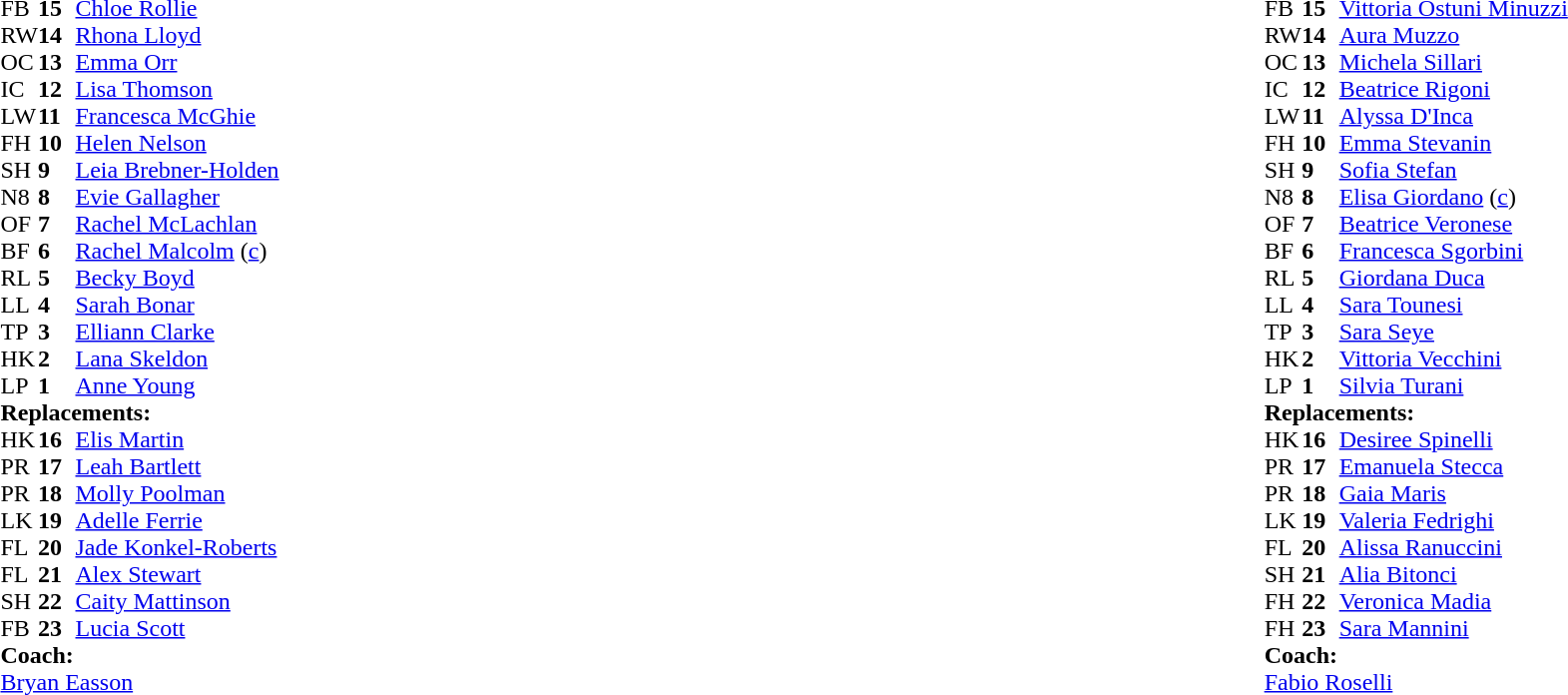<table style="width:100%">
<tr>
<td style="vertical-align:top; width:50%"><br><table cellspacing="0" cellpadding="0">
<tr>
<th width="25"></th>
<th width="25"></th>
</tr>
<tr>
<td>FB</td>
<td><strong>15</strong></td>
<td><a href='#'>Chloe Rollie</a></td>
</tr>
<tr>
<td>RW</td>
<td><strong>14</strong></td>
<td><a href='#'>Rhona Lloyd</a></td>
</tr>
<tr>
<td>OC</td>
<td><strong>13</strong></td>
<td><a href='#'>Emma Orr</a></td>
</tr>
<tr>
<td>IC</td>
<td><strong>12</strong></td>
<td><a href='#'>Lisa Thomson</a></td>
<td></td>
</tr>
<tr>
<td>LW</td>
<td><strong>11</strong></td>
<td><a href='#'>Francesca McGhie</a></td>
</tr>
<tr>
<td>FH</td>
<td><strong>10</strong></td>
<td><a href='#'>Helen Nelson</a></td>
</tr>
<tr>
<td>SH</td>
<td><strong>9</strong></td>
<td><a href='#'>Leia Brebner-Holden</a></td>
<td></td>
<td></td>
</tr>
<tr>
<td>N8</td>
<td><strong>8</strong></td>
<td><a href='#'>Evie Gallagher</a></td>
<td></td>
<td></td>
</tr>
<tr>
<td>OF</td>
<td><strong>7</strong></td>
<td><a href='#'>Rachel McLachlan</a></td>
<td></td>
<td></td>
</tr>
<tr>
<td>BF</td>
<td><strong>6</strong></td>
<td><a href='#'>Rachel Malcolm</a> (<a href='#'>c</a>)</td>
<td></td>
<td></td>
</tr>
<tr>
<td>RL</td>
<td><strong>5</strong></td>
<td><a href='#'>Becky Boyd</a></td>
</tr>
<tr>
<td>LL</td>
<td><strong>4</strong></td>
<td><a href='#'>Sarah Bonar</a></td>
</tr>
<tr>
<td>TP</td>
<td><strong>3</strong></td>
<td><a href='#'>Elliann Clarke</a></td>
<td></td>
<td></td>
</tr>
<tr>
<td>HK</td>
<td><strong>2</strong></td>
<td><a href='#'>Lana Skeldon</a></td>
<td></td>
<td></td>
</tr>
<tr>
<td>LP</td>
<td><strong>1</strong></td>
<td><a href='#'>Anne Young</a></td>
<td></td>
<td></td>
</tr>
<tr>
<td colspan=3><strong>Replacements:</strong></td>
</tr>
<tr>
<td>HK</td>
<td><strong>16</strong></td>
<td><a href='#'>Elis Martin</a></td>
<td></td>
<td></td>
</tr>
<tr>
<td>PR</td>
<td><strong>17</strong></td>
<td><a href='#'>Leah Bartlett</a></td>
<td></td>
<td></td>
</tr>
<tr>
<td>PR</td>
<td><strong>18</strong></td>
<td><a href='#'>Molly Poolman</a></td>
<td></td>
<td></td>
</tr>
<tr>
<td>LK</td>
<td><strong>19</strong></td>
<td><a href='#'>Adelle Ferrie</a></td>
<td></td>
<td></td>
</tr>
<tr>
<td>FL</td>
<td><strong>20</strong></td>
<td><a href='#'>Jade Konkel-Roberts</a></td>
<td></td>
<td></td>
</tr>
<tr>
<td>FL</td>
<td><strong>21</strong></td>
<td><a href='#'>Alex Stewart</a></td>
<td></td>
<td></td>
</tr>
<tr>
<td>SH</td>
<td><strong>22</strong></td>
<td><a href='#'>Caity Mattinson</a></td>
<td></td>
<td></td>
</tr>
<tr>
<td>FB</td>
<td><strong>23</strong></td>
<td><a href='#'>Lucia Scott</a></td>
</tr>
<tr>
<td colspan="3"><strong>Coach:</strong></td>
</tr>
<tr>
<td colspan="3"> <a href='#'>Bryan Easson</a></td>
</tr>
</table>
</td>
<td style="vertical-align:top"></td>
<td style="vertical-align:top; width:50%"><br><table cellspacing="0" cellpadding="0" style="margin:auto">
<tr>
<th width="25"></th>
<th width="25"></th>
</tr>
<tr>
<td>FB</td>
<td><strong>15</strong></td>
<td><a href='#'>Vittoria Ostuni Minuzzi</a></td>
</tr>
<tr>
<td>RW</td>
<td><strong>14</strong></td>
<td><a href='#'>Aura Muzzo</a></td>
</tr>
<tr>
<td>OC</td>
<td><strong>13</strong></td>
<td><a href='#'>Michela Sillari</a></td>
<td></td>
<td></td>
</tr>
<tr>
<td>IC</td>
<td><strong>12</strong></td>
<td><a href='#'>Beatrice Rigoni</a></td>
</tr>
<tr>
<td>LW</td>
<td><strong>11</strong></td>
<td><a href='#'>Alyssa D'Inca</a></td>
</tr>
<tr>
<td>FH</td>
<td><strong>10</strong></td>
<td><a href='#'>Emma Stevanin</a></td>
<td></td>
<td></td>
</tr>
<tr>
<td>SH</td>
<td><strong>9</strong></td>
<td><a href='#'>Sofia Stefan</a></td>
<td></td>
<td></td>
</tr>
<tr>
<td>N8</td>
<td><strong>8</strong></td>
<td><a href='#'>Elisa Giordano</a> (<a href='#'>c</a>)</td>
</tr>
<tr>
<td>OF</td>
<td><strong>7</strong></td>
<td><a href='#'>Beatrice Veronese</a></td>
<td></td>
<td></td>
</tr>
<tr>
<td>BF</td>
<td><strong>6</strong></td>
<td><a href='#'>Francesca Sgorbini</a></td>
</tr>
<tr>
<td>RL</td>
<td><strong>5</strong></td>
<td><a href='#'>Giordana Duca</a></td>
</tr>
<tr>
<td>LL</td>
<td><strong>4</strong></td>
<td><a href='#'>Sara Tounesi</a></td>
<td></td>
<td></td>
</tr>
<tr>
<td>TP</td>
<td><strong>3</strong></td>
<td><a href='#'>Sara Seye</a></td>
<td></td>
<td></td>
</tr>
<tr>
<td>HK</td>
<td><strong>2</strong></td>
<td><a href='#'>Vittoria Vecchini</a></td>
<td></td>
<td></td>
</tr>
<tr>
<td>LP</td>
<td><strong>1</strong></td>
<td><a href='#'>Silvia Turani</a></td>
<td></td>
<td></td>
</tr>
<tr>
<td colspan="3"><strong>Replacements:</strong></td>
</tr>
<tr>
<td>HK</td>
<td><strong>16</strong></td>
<td><a href='#'>Desiree Spinelli</a></td>
<td></td>
<td></td>
</tr>
<tr>
<td>PR</td>
<td><strong>17</strong></td>
<td><a href='#'>Emanuela Stecca</a></td>
<td></td>
<td></td>
</tr>
<tr>
<td>PR</td>
<td><strong>18</strong></td>
<td><a href='#'>Gaia Maris</a></td>
<td></td>
<td></td>
</tr>
<tr>
<td>LK</td>
<td><strong>19</strong></td>
<td><a href='#'>Valeria Fedrighi</a></td>
<td></td>
<td></td>
</tr>
<tr>
<td>FL</td>
<td><strong>20</strong></td>
<td><a href='#'>Alissa Ranuccini</a></td>
<td></td>
<td></td>
</tr>
<tr>
<td>SH</td>
<td><strong>21</strong></td>
<td><a href='#'>Alia Bitonci</a></td>
<td></td>
<td></td>
</tr>
<tr>
<td>FH</td>
<td><strong>22</strong></td>
<td><a href='#'>Veronica Madia</a></td>
<td></td>
<td></td>
</tr>
<tr>
<td>FH</td>
<td><strong>23</strong></td>
<td><a href='#'>Sara Mannini</a></td>
<td></td>
<td></td>
</tr>
<tr>
<td colspan="3"><strong>Coach:</strong></td>
</tr>
<tr>
<td colspan="3"> <a href='#'>Fabio Roselli</a></td>
</tr>
</table>
</td>
</tr>
</table>
